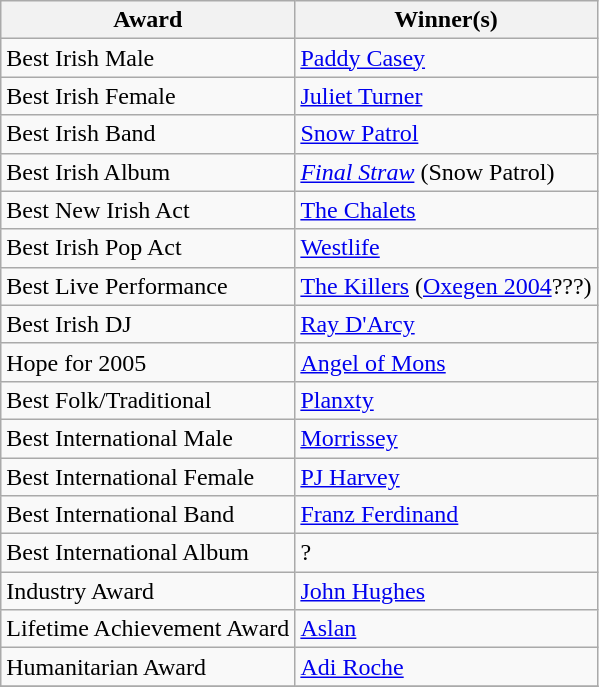<table class="wikitable">
<tr>
<th>Award</th>
<th>Winner(s)</th>
</tr>
<tr>
<td>Best Irish Male</td>
<td><a href='#'>Paddy Casey</a></td>
</tr>
<tr>
<td>Best Irish Female</td>
<td><a href='#'>Juliet Turner</a></td>
</tr>
<tr>
<td>Best Irish Band</td>
<td><a href='#'>Snow Patrol</a></td>
</tr>
<tr>
<td>Best Irish Album</td>
<td><em><a href='#'>Final Straw</a></em> (Snow Patrol)</td>
</tr>
<tr>
<td>Best New Irish Act</td>
<td><a href='#'>The Chalets</a></td>
</tr>
<tr>
<td>Best Irish Pop Act</td>
<td><a href='#'>Westlife</a></td>
</tr>
<tr>
<td>Best Live Performance</td>
<td><a href='#'>The Killers</a> (<a href='#'>Oxegen 2004</a>???)</td>
</tr>
<tr>
<td>Best Irish DJ</td>
<td><a href='#'>Ray D'Arcy</a></td>
</tr>
<tr>
<td>Hope for 2005</td>
<td><a href='#'>Angel of Mons</a></td>
</tr>
<tr>
<td>Best Folk/Traditional</td>
<td><a href='#'>Planxty</a></td>
</tr>
<tr>
<td>Best International Male</td>
<td><a href='#'>Morrissey</a></td>
</tr>
<tr>
<td>Best International Female</td>
<td><a href='#'>PJ Harvey</a></td>
</tr>
<tr>
<td>Best International Band</td>
<td><a href='#'>Franz Ferdinand</a></td>
</tr>
<tr>
<td>Best International Album</td>
<td>?</td>
</tr>
<tr>
<td>Industry Award</td>
<td><a href='#'>John Hughes</a></td>
</tr>
<tr>
<td>Lifetime Achievement Award</td>
<td><a href='#'>Aslan</a></td>
</tr>
<tr>
<td>Humanitarian Award</td>
<td><a href='#'>Adi Roche</a></td>
</tr>
<tr>
</tr>
</table>
